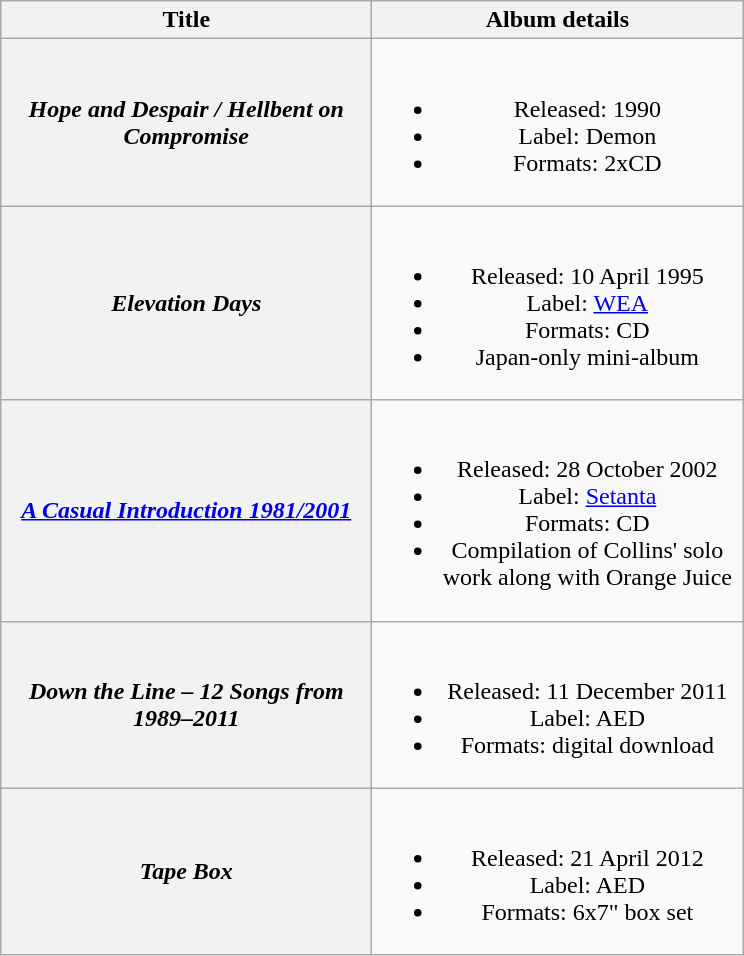<table class="wikitable plainrowheaders" style="text-align:center;">
<tr>
<th scope="col" style="width:15em;">Title</th>
<th scope="col" style="width:15em;">Album details</th>
</tr>
<tr>
<th scope="row"><em>Hope and Despair / Hellbent on Compromise</em></th>
<td><br><ul><li>Released: 1990</li><li>Label: Demon</li><li>Formats: 2xCD</li></ul></td>
</tr>
<tr>
<th scope="row"><em>Elevation Days</em></th>
<td><br><ul><li>Released: 10 April 1995</li><li>Label: <a href='#'>WEA</a></li><li>Formats: CD</li><li>Japan-only mini-album</li></ul></td>
</tr>
<tr>
<th scope="row"><em><a href='#'>A Casual Introduction 1981/2001</a></em></th>
<td><br><ul><li>Released: 28 October 2002</li><li>Label: <a href='#'>Setanta</a></li><li>Formats: CD</li><li>Compilation of Collins' solo work along with Orange Juice</li></ul></td>
</tr>
<tr>
<th scope="row"><em>Down the Line – 12 Songs from 1989–2011</em></th>
<td><br><ul><li>Released: 11 December 2011</li><li>Label: AED</li><li>Formats: digital download</li></ul></td>
</tr>
<tr>
<th scope="row"><em>Tape Box</em></th>
<td><br><ul><li>Released: 21 April 2012</li><li>Label: AED</li><li>Formats: 6x7" box set</li></ul></td>
</tr>
</table>
